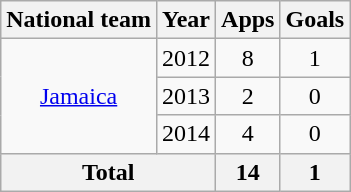<table class="wikitable" style="text-align: center;">
<tr>
<th>National team</th>
<th>Year</th>
<th>Apps</th>
<th>Goals</th>
</tr>
<tr>
<td rowspan="3"><a href='#'>Jamaica</a></td>
<td>2012</td>
<td>8</td>
<td>1</td>
</tr>
<tr>
<td>2013</td>
<td>2</td>
<td>0</td>
</tr>
<tr>
<td>2014</td>
<td>4</td>
<td>0</td>
</tr>
<tr>
<th colspan="2">Total</th>
<th>14</th>
<th>1</th>
</tr>
</table>
